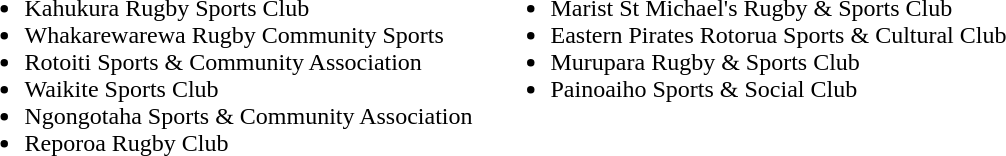<table border="0" cellpadding="5">
<tr valign=top>
<td><br><ul><li>Kahukura Rugby Sports Club</li><li>Whakarewarewa Rugby Community Sports</li><li>Rotoiti Sports & Community Association</li><li>Waikite Sports Club</li><li>Ngongotaha Sports & Community Association</li><li>Reporoa Rugby Club</li></ul></td>
<td><br><ul><li>Marist St Michael's Rugby & Sports Club</li><li>Eastern Pirates Rotorua Sports & Cultural Club</li><li>Murupara Rugby & Sports Club</li><li>Painoaiho Sports & Social Club</li></ul></td>
</tr>
</table>
